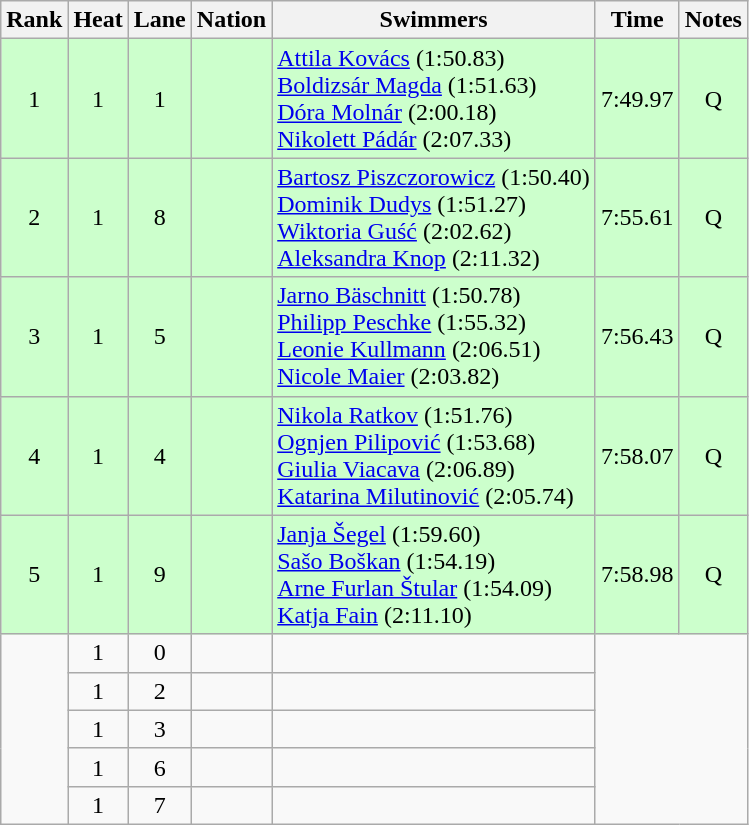<table class="wikitable sortable" style="text-align:center">
<tr>
<th>Rank</th>
<th>Heat</th>
<th>Lane</th>
<th>Nation</th>
<th>Swimmers</th>
<th>Time</th>
<th>Notes</th>
</tr>
<tr bgcolor=ccffcc>
<td>1</td>
<td>1</td>
<td>1</td>
<td align=left></td>
<td align=left><a href='#'>Attila Kovács</a> (1:50.83)<br><a href='#'>Boldizsár Magda</a> (1:51.63)<br><a href='#'>Dóra Molnár</a> (2:00.18)<br><a href='#'>Nikolett Pádár</a> (2:07.33)</td>
<td>7:49.97</td>
<td>Q</td>
</tr>
<tr bgcolor=ccffcc>
<td>2</td>
<td>1</td>
<td>8</td>
<td align=left></td>
<td align=left><a href='#'>Bartosz Piszczorowicz</a> (1:50.40)<br><a href='#'>Dominik Dudys</a> (1:51.27)<br><a href='#'>Wiktoria Guść</a> (2:02.62)<br><a href='#'>Aleksandra Knop</a> (2:11.32)</td>
<td>7:55.61</td>
<td>Q</td>
</tr>
<tr bgcolor=ccffcc>
<td>3</td>
<td>1</td>
<td>5</td>
<td align=left></td>
<td align=left><a href='#'>Jarno Bäschnitt</a> (1:50.78)<br><a href='#'>Philipp Peschke</a> (1:55.32)<br><a href='#'>Leonie Kullmann</a> (2:06.51)<br><a href='#'>Nicole Maier</a> (2:03.82)</td>
<td>7:56.43</td>
<td>Q</td>
</tr>
<tr bgcolor=ccffcc>
<td>4</td>
<td>1</td>
<td>4</td>
<td align=left></td>
<td align=left><a href='#'>Nikola Ratkov</a> (1:51.76)<br><a href='#'>Ognjen Pilipović</a> (1:53.68)<br><a href='#'>Giulia Viacava</a> (2:06.89)<br><a href='#'>Katarina Milutinović</a> (2:05.74)</td>
<td>7:58.07</td>
<td>Q</td>
</tr>
<tr bgcolor=ccffcc>
<td>5</td>
<td>1</td>
<td>9</td>
<td align=left></td>
<td align=left><a href='#'>Janja Šegel</a> (1:59.60)<br><a href='#'>Sašo Boškan</a> (1:54.19)<br><a href='#'>Arne Furlan Štular</a> (1:54.09)<br><a href='#'>Katja Fain</a> (2:11.10)</td>
<td>7:58.98</td>
<td>Q</td>
</tr>
<tr>
<td rowspan=5></td>
<td>1</td>
<td>0</td>
<td align=left></td>
<td></td>
<td colspan=2 rowspan=5></td>
</tr>
<tr>
<td>1</td>
<td>2</td>
<td align=left></td>
<td></td>
</tr>
<tr>
<td>1</td>
<td>3</td>
<td align=left></td>
<td></td>
</tr>
<tr>
<td>1</td>
<td>6</td>
<td align=left></td>
<td></td>
</tr>
<tr>
<td>1</td>
<td>7</td>
<td align=left></td>
<td></td>
</tr>
</table>
